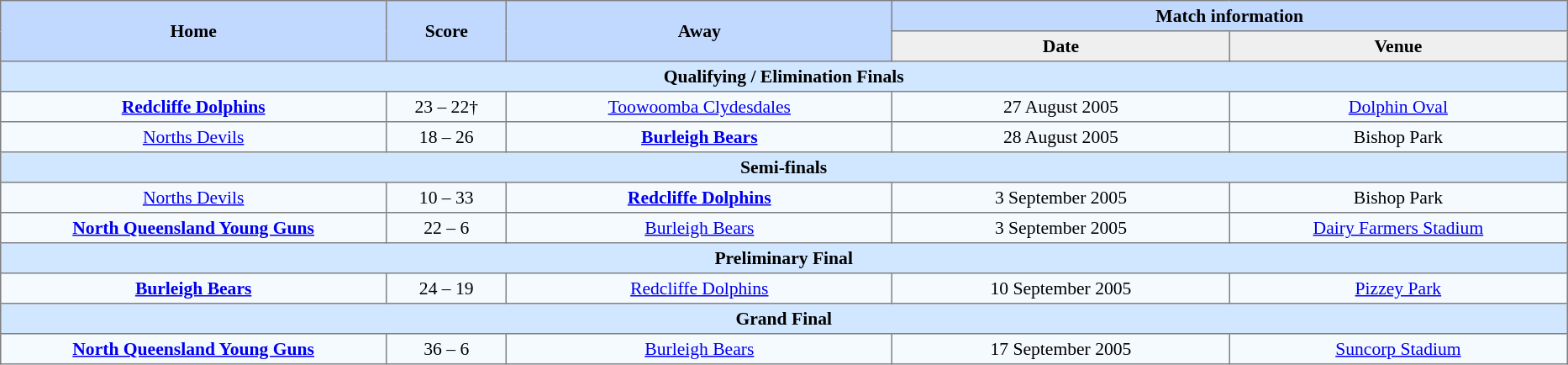<table border=1 style="border-collapse:collapse; font-size:90%; text-align:center;" cellpadding=3 cellspacing=0>
<tr bgcolor=#C1D8FF>
<th rowspan=2 width=16%>Home</th>
<th rowspan=2 width=5%>Score</th>
<th rowspan=2 width=16%>Away</th>
<th colspan=6>Match information</th>
</tr>
<tr bgcolor=#EFEFEF>
<th width=14%>Date</th>
<th width=14%>Venue</th>
</tr>
<tr bgcolor="#D0E7FF">
<td colspan=7><strong>Qualifying / Elimination Finals</strong></td>
</tr>
<tr bgcolor=#F5FAFF>
<td> <strong><a href='#'>Redcliffe Dolphins</a></strong></td>
<td>23 – 22†</td>
<td> <a href='#'>Toowoomba Clydesdales</a></td>
<td>27 August 2005</td>
<td><a href='#'>Dolphin Oval</a></td>
</tr>
<tr bgcolor=#F5FAFF>
<td> <a href='#'>Norths Devils</a></td>
<td>18 – 26</td>
<td> <strong><a href='#'>Burleigh Bears</a></strong></td>
<td>28 August 2005</td>
<td>Bishop Park</td>
</tr>
<tr bgcolor="#D0E7FF">
<td colspan=7><strong>Semi-finals</strong></td>
</tr>
<tr bgcolor=#F5FAFF>
<td> <a href='#'>Norths Devils</a></td>
<td>10 – 33</td>
<td> <strong><a href='#'>Redcliffe Dolphins</a></strong></td>
<td>3 September 2005</td>
<td>Bishop Park</td>
</tr>
<tr bgcolor=#F5FAFF>
<td> <strong><a href='#'>North Queensland Young Guns</a></strong></td>
<td>22 – 6</td>
<td> <a href='#'>Burleigh Bears</a></td>
<td>3 September 2005</td>
<td><a href='#'>Dairy Farmers Stadium</a></td>
</tr>
<tr bgcolor="#D0E7FF">
<td colspan=7><strong>Preliminary Final</strong></td>
</tr>
<tr bgcolor=#F5FAFF>
<td> <strong><a href='#'>Burleigh Bears</a></strong></td>
<td>24 – 19</td>
<td> <a href='#'>Redcliffe Dolphins</a></td>
<td>10 September 2005</td>
<td><a href='#'>Pizzey Park</a></td>
</tr>
<tr bgcolor="#D0E7FF">
<td colspan=7><strong>Grand Final</strong></td>
</tr>
<tr bgcolor=#F5FAFF>
<td> <strong><a href='#'>North Queensland Young Guns</a></strong></td>
<td>36 – 6</td>
<td> <a href='#'>Burleigh Bears</a></td>
<td>17 September 2005</td>
<td><a href='#'>Suncorp Stadium</a></td>
</tr>
</table>
